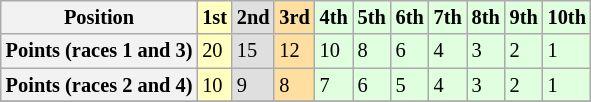<table class="wikitable sortable" style="font-size:85%">
<tr>
<th>Position</th>
<td style="background-color:#ffffbf"><strong>1st</strong></td>
<td style="background-color:#dfdfdf"><strong>2nd</strong></td>
<td style="background-color:#ffdf9f"><strong>3rd</strong></td>
<td style="background-color:#dfffdf"><strong>4th</strong></td>
<td style="background-color:#dfffdf"><strong>5th</strong></td>
<td style="background-color:#dfffdf"><strong>6th</strong></td>
<td style="background-color:#dfffdf"><strong>7th</strong></td>
<td style="background-color:#dfffdf"><strong>8th</strong></td>
<td style="background-color:#dfffdf"><strong>9th</strong></td>
<td style="background-color:#dfffdf"><strong>10th</strong></td>
</tr>
<tr>
<th>Points (races 1 and 3)</th>
<td style="background-color:#ffffbf">20</td>
<td style="background-color:#dfdfdf">15</td>
<td style="background-color:#ffdf9f">12</td>
<td style="background-color:#dfffdf">10</td>
<td style="background-color:#dfffdf">8</td>
<td style="background-color:#dfffdf">6</td>
<td style="background-color:#dfffdf">4</td>
<td style="background-color:#dfffdf">3</td>
<td style="background-color:#dfffdf">2</td>
<td style="background-color:#dfffdf">1</td>
</tr>
<tr>
<th>Points (races 2 and 4)</th>
<td style="background-color:#ffffbf">10</td>
<td style="background-color:#dfdfdf">9</td>
<td style="background-color:#ffdf9f">8</td>
<td style="background-color:#dfffdf">7</td>
<td style="background-color:#dfffdf">6</td>
<td style="background-color:#dfffdf">5</td>
<td style="background-color:#dfffdf">4</td>
<td style="background-color:#dfffdf">3</td>
<td style="background-color:#dfffdf">2</td>
<td style="background-color:#dfffdf">1</td>
</tr>
<tr>
</tr>
</table>
